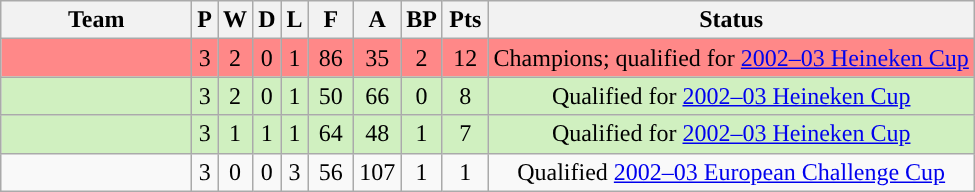<table class="wikitable" style="text-align:center;">
<tr>
<th width="120px">Team</th>
<th>P</th>
<th>W</th>
<th>D</th>
<th>L</th>
<th width="23px">F</th>
<th width="23px">A</th>
<th>BP</th>
<th width="23px">Pts</th>
<th>Status</th>
</tr>
<tr bgcolor="#FF8888">
<td></td>
<td>3</td>
<td>2</td>
<td>0</td>
<td>1</td>
<td>86</td>
<td>35</td>
<td>2</td>
<td>12</td>
<td>Champions; qualified for <a href='#'>2002–03 Heineken Cup</a></td>
</tr>
<tr bgcolor="#D0F0C0">
<td></td>
<td>3</td>
<td>2</td>
<td>0</td>
<td>1</td>
<td>50</td>
<td>66</td>
<td>0</td>
<td>8</td>
<td>Qualified for <a href='#'>2002–03 Heineken Cup</a></td>
</tr>
<tr bgcolor="#D0F0C0">
<td></td>
<td>3</td>
<td>1</td>
<td>1</td>
<td>1</td>
<td>64</td>
<td>48</td>
<td>1</td>
<td>7</td>
<td>Qualified for <a href='#'>2002–03 Heineken Cup</a></td>
</tr>
<tr>
<td></td>
<td>3</td>
<td>0</td>
<td>0</td>
<td>3</td>
<td>56</td>
<td>107</td>
<td>1</td>
<td>1</td>
<td>Qualified <a href='#'>2002–03 European Challenge Cup</a></td>
</tr>
</table>
